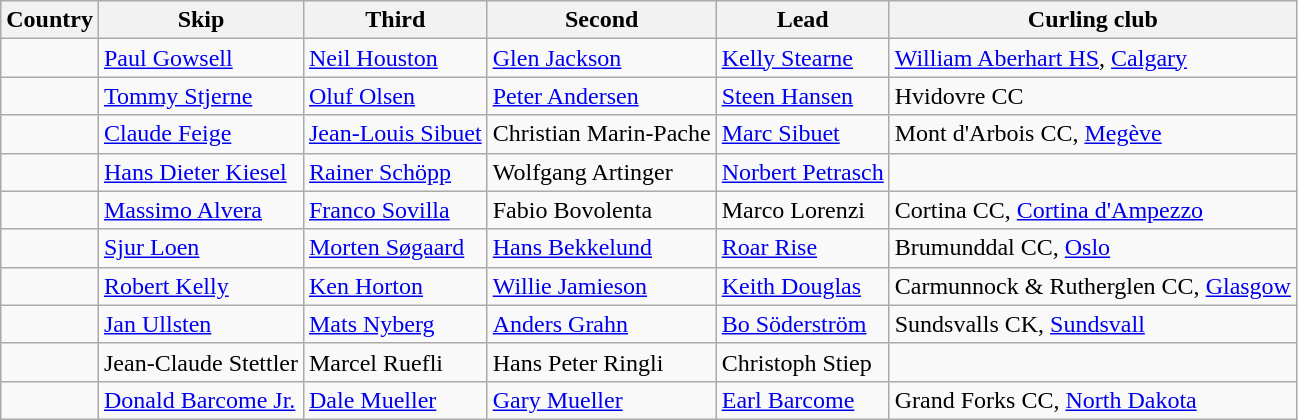<table class=wikitable>
<tr>
<th>Country</th>
<th>Skip</th>
<th>Third</th>
<th>Second</th>
<th>Lead</th>
<th>Curling club</th>
</tr>
<tr>
<td></td>
<td><a href='#'>Paul Gowsell</a></td>
<td><a href='#'>Neil Houston</a></td>
<td><a href='#'>Glen Jackson</a></td>
<td><a href='#'>Kelly Stearne</a></td>
<td><a href='#'>William Aberhart HS</a>, <a href='#'>Calgary</a></td>
</tr>
<tr>
<td></td>
<td><a href='#'>Tommy Stjerne</a></td>
<td><a href='#'>Oluf Olsen</a></td>
<td><a href='#'>Peter Andersen</a></td>
<td><a href='#'>Steen Hansen</a></td>
<td>Hvidovre CC</td>
</tr>
<tr>
<td></td>
<td><a href='#'>Claude Feige</a></td>
<td><a href='#'>Jean-Louis Sibuet</a></td>
<td>Christian Marin-Pache</td>
<td><a href='#'>Marc Sibuet</a></td>
<td>Mont d'Arbois CC, <a href='#'>Megève</a></td>
</tr>
<tr>
<td></td>
<td><a href='#'>Hans Dieter Kiesel</a></td>
<td><a href='#'>Rainer Schöpp</a></td>
<td>Wolfgang Artinger</td>
<td><a href='#'>Norbert Petrasch</a></td>
<td></td>
</tr>
<tr>
<td></td>
<td><a href='#'>Massimo Alvera</a></td>
<td><a href='#'>Franco Sovilla</a></td>
<td>Fabio Bovolenta</td>
<td>Marco Lorenzi</td>
<td>Cortina CC, <a href='#'>Cortina d'Ampezzo</a></td>
</tr>
<tr>
<td></td>
<td><a href='#'>Sjur Loen</a></td>
<td><a href='#'>Morten Søgaard</a></td>
<td><a href='#'>Hans Bekkelund</a></td>
<td><a href='#'>Roar Rise</a></td>
<td>Brumunddal CC, <a href='#'>Oslo</a></td>
</tr>
<tr>
<td></td>
<td><a href='#'>Robert Kelly</a></td>
<td><a href='#'>Ken Horton</a></td>
<td><a href='#'>Willie Jamieson</a></td>
<td><a href='#'>Keith Douglas</a></td>
<td>Carmunnock & Rutherglen CC, <a href='#'>Glasgow</a></td>
</tr>
<tr>
<td></td>
<td><a href='#'>Jan Ullsten</a></td>
<td><a href='#'>Mats Nyberg</a></td>
<td><a href='#'>Anders Grahn</a></td>
<td><a href='#'>Bo Söderström</a></td>
<td>Sundsvalls CK, <a href='#'>Sundsvall</a></td>
</tr>
<tr>
<td></td>
<td>Jean-Claude Stettler</td>
<td>Marcel Ruefli</td>
<td>Hans Peter Ringli</td>
<td>Christoph Stiep</td>
<td></td>
</tr>
<tr>
<td></td>
<td><a href='#'>Donald Barcome Jr.</a></td>
<td><a href='#'>Dale Mueller</a></td>
<td><a href='#'>Gary Mueller</a></td>
<td><a href='#'>Earl Barcome</a></td>
<td>Grand Forks CC, <a href='#'>North Dakota</a></td>
</tr>
</table>
